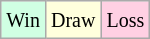<table class="wikitable">
<tr>
<td style="background:#d0ffe3;"><small>Win</small></td>
<td style="background:#ffffdd;"><small>Draw</small></td>
<td style="background:#ffd0e3;"><small>Loss</small></td>
</tr>
</table>
